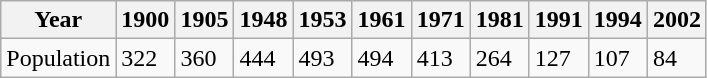<table class="wikitable">
<tr>
<th>Year</th>
<th>1900</th>
<th>1905</th>
<th>1948</th>
<th>1953</th>
<th>1961</th>
<th>1971</th>
<th>1981</th>
<th>1991</th>
<th>1994</th>
<th>2002</th>
</tr>
<tr>
<td>Population</td>
<td>322</td>
<td>360</td>
<td>444</td>
<td>493</td>
<td>494</td>
<td>413</td>
<td>264</td>
<td>127</td>
<td>107</td>
<td>84</td>
</tr>
</table>
